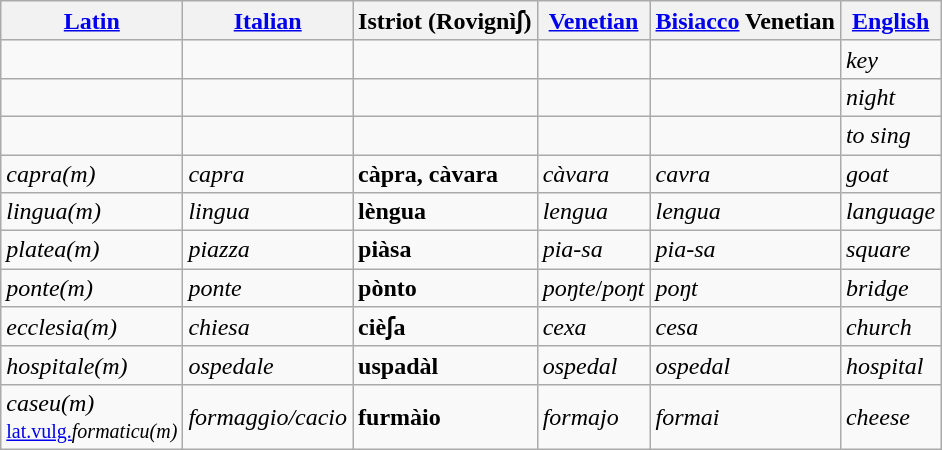<table class="wikitable">
<tr>
<th><a href='#'>Latin</a></th>
<th><a href='#'>Italian</a></th>
<th><strong>Istriot (Rovignìʃ)</strong></th>
<th><a href='#'>Venetian</a></th>
<th><a href='#'>Bisiacco</a> Venetian</th>
<th><a href='#'>English</a></th>
</tr>
<tr ---->
<td></td>
<td></td>
<td><strong></strong></td>
<td></td>
<td></td>
<td><em>key</em></td>
</tr>
<tr ---->
<td></td>
<td></td>
<td><strong></strong></td>
<td></td>
<td></td>
<td><em>night</em></td>
</tr>
<tr ---->
<td></td>
<td></td>
<td><strong></strong></td>
<td></td>
<td></td>
<td><em>to sing</em></td>
</tr>
<tr ---->
<td><em>capra(m)</em></td>
<td><em>capra</em></td>
<td><strong>càpra, càvara</strong></td>
<td><em>càvara</em></td>
<td><em>cavra</em></td>
<td><em>goat</em></td>
</tr>
<tr ---->
<td><em>lingua(m)</em></td>
<td><em>lingua</em></td>
<td><strong>lèngua</strong></td>
<td><em>lengua</em></td>
<td><em>lengua</em></td>
<td><em>language</em></td>
</tr>
<tr ---->
<td><em>platea(m)</em></td>
<td><em>piazza</em></td>
<td><strong>piàsa</strong></td>
<td><em>pia-sa</em></td>
<td><em>pia-sa</em></td>
<td><em>square</em></td>
</tr>
<tr ---->
<td><em>ponte(m)</em></td>
<td><em>ponte</em></td>
<td><strong>pònto</strong></td>
<td><em>poŋte</em>/<em>poŋt</em></td>
<td><em>poŋt</em></td>
<td><em>bridge</em></td>
</tr>
<tr ---->
<td><em>ecclesia(m)</em></td>
<td><em>chiesa</em></td>
<td><strong>cièʃa</strong></td>
<td><em>cexa</em></td>
<td><em>cesa</em></td>
<td><em>church</em></td>
</tr>
<tr ---->
<td><em>hospitale(m)</em></td>
<td><em>ospedale</em></td>
<td><strong>uspadàl</strong></td>
<td><em>ospedal</em></td>
<td><em>ospedal</em></td>
<td><em>hospital</em></td>
</tr>
<tr ---->
<td><em>caseu(m)</em> <br> <small><a href='#'>lat.vulg.</a><em>formaticu(m)</em></small></td>
<td><em>formaggio/cacio</em></td>
<td><strong>furmàio</strong></td>
<td><em>formajo</em></td>
<td><em>formai</em></td>
<td><em>cheese</em></td>
</tr>
</table>
